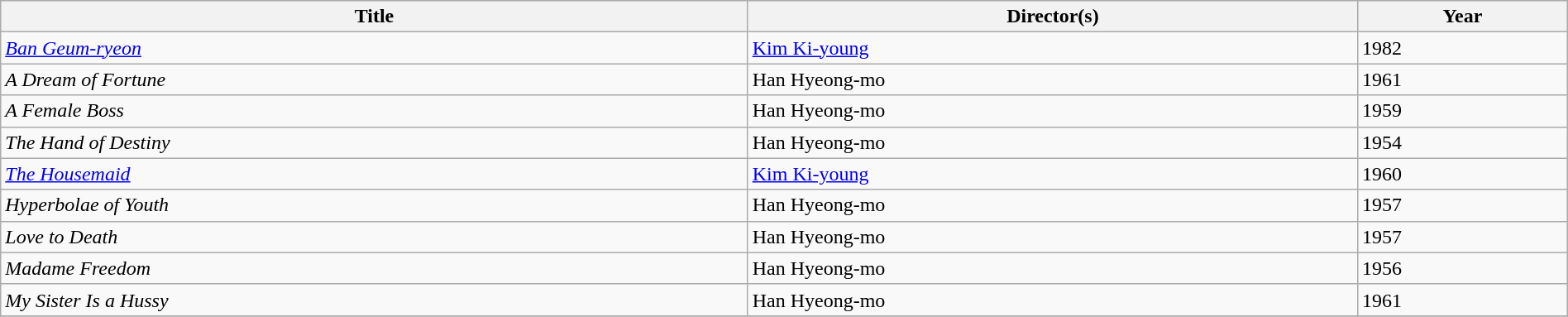<table class="sortable wikitable" style="width:100%; margin-bottom:4px" cellpadding="5">
<tr>
<th scope="col">Title</th>
<th scope="col">Director(s)</th>
<th scope="col">Year</th>
</tr>
<tr>
<td><em><a href='#'>Ban Geum-ryeon</a></em></td>
<td><a href='#'>Kim Ki-young</a></td>
<td>1982</td>
</tr>
<tr>
<td><em>A Dream of Fortune</em></td>
<td>Han Hyeong-mo</td>
<td>1961</td>
</tr>
<tr>
<td><em>A Female Boss</em></td>
<td>Han Hyeong-mo</td>
<td>1959</td>
</tr>
<tr>
<td><em>The Hand of Destiny</em></td>
<td>Han Hyeong-mo</td>
<td>1954</td>
</tr>
<tr>
<td><em><a href='#'>The Housemaid</a></em></td>
<td><a href='#'>Kim Ki-young</a></td>
<td>1960</td>
</tr>
<tr>
<td><em>Hyperbolae of Youth</em></td>
<td>Han Hyeong-mo</td>
<td>1957</td>
</tr>
<tr>
<td><em>Love to Death</em></td>
<td>Han Hyeong-mo</td>
<td>1957</td>
</tr>
<tr>
<td><em>Madame Freedom</em></td>
<td>Han Hyeong-mo</td>
<td>1956</td>
</tr>
<tr>
<td><em>My Sister Is a Hussy</em></td>
<td>Han Hyeong-mo</td>
<td>1961</td>
</tr>
<tr>
</tr>
</table>
